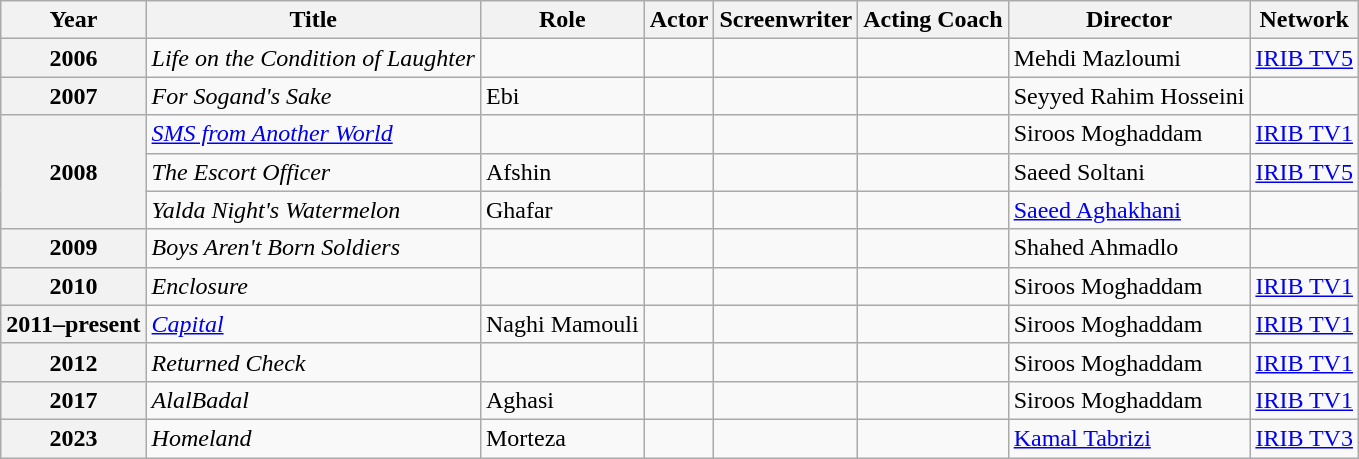<table class="wikitable plainrowheaders sortable"  style=font-size:100%>
<tr>
<th scope="col">Year</th>
<th scope="col">Title</th>
<th scope="col">Role</th>
<th scope="col">Actor</th>
<th scope="col">Screenwriter</th>
<th scope="col">Acting Coach</th>
<th scope="col" class="unsortable">Director</th>
<th scope="col" class="unsortable">Network</th>
</tr>
<tr>
<th scope=row>2006</th>
<td><em>Life on the Condition of Laughter</em></td>
<td></td>
<td></td>
<td></td>
<td></td>
<td>Mehdi Mazloumi</td>
<td><a href='#'>IRIB TV5</a></td>
</tr>
<tr>
<th scope=row>2007</th>
<td><em>For Sogand's Sake</em></td>
<td>Ebi</td>
<td></td>
<td></td>
<td></td>
<td>Seyyed Rahim Hosseini</td>
<td></td>
</tr>
<tr>
<th scope=row rowspan="3">2008</th>
<td><em><a href='#'>SMS from Another World</a></em></td>
<td></td>
<td></td>
<td></td>
<td></td>
<td>Siroos Moghaddam</td>
<td><a href='#'>IRIB TV1</a></td>
</tr>
<tr>
<td><em>The Escort Officer</em></td>
<td>Afshin</td>
<td></td>
<td></td>
<td></td>
<td>Saeed Soltani</td>
<td><a href='#'>IRIB TV5</a></td>
</tr>
<tr>
<td><em>Yalda Night's Watermelon</em></td>
<td>Ghafar</td>
<td></td>
<td></td>
<td></td>
<td><a href='#'>Saeed Aghakhani</a></td>
<td></td>
</tr>
<tr>
<th scope=row>2009</th>
<td><em>Boys Aren't Born Soldiers</em></td>
<td></td>
<td></td>
<td></td>
<td></td>
<td>Shahed Ahmadlo</td>
<td></td>
</tr>
<tr>
<th scope=row>2010</th>
<td><em>Enclosure</em></td>
<td></td>
<td></td>
<td></td>
<td></td>
<td>Siroos Moghaddam</td>
<td><a href='#'>IRIB TV1</a></td>
</tr>
<tr>
<th scope=row>2011–present</th>
<td><em><a href='#'>Capital</a></em></td>
<td>Naghi Mamouli</td>
<td></td>
<td></td>
<td></td>
<td>Siroos Moghaddam</td>
<td><a href='#'>IRIB TV1</a></td>
</tr>
<tr>
<th scope=row>2012</th>
<td><em>Returned Check</em></td>
<td></td>
<td></td>
<td></td>
<td></td>
<td>Siroos Moghaddam</td>
<td><a href='#'>IRIB TV1</a></td>
</tr>
<tr>
<th scope=row>2017</th>
<td><em>AlalBadal</em></td>
<td>Aghasi</td>
<td></td>
<td></td>
<td></td>
<td>Siroos Moghaddam</td>
<td><a href='#'>IRIB TV1</a></td>
</tr>
<tr>
<th scope="row">2023</th>
<td><em>Homeland</em></td>
<td>Morteza</td>
<td></td>
<td></td>
<td></td>
<td><a href='#'>Kamal Tabrizi</a></td>
<td><a href='#'>IRIB TV3</a></td>
</tr>
</table>
